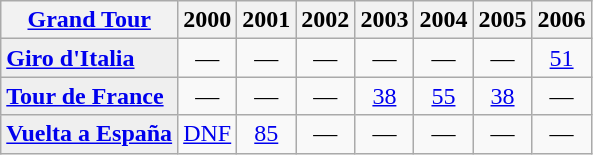<table class="wikitable plainrowheaders">
<tr>
<th scope="col"><a href='#'>Grand Tour</a></th>
<th scope="col">2000</th>
<th scope="col">2001</th>
<th scope="col">2002</th>
<th scope="col">2003</th>
<th scope="col">2004</th>
<th scope="col">2005</th>
<th scope="col">2006</th>
</tr>
<tr style="text-align:center;">
<td style="text-align:left; background:#efefef;"> <strong><a href='#'>Giro d'Italia</a></strong></td>
<td>—</td>
<td>—</td>
<td>—</td>
<td>—</td>
<td>—</td>
<td>—</td>
<td style="text-align:center;"><a href='#'>51</a></td>
</tr>
<tr style="text-align:center;">
<td style="text-align:left; background:#efefef;"> <strong><a href='#'>Tour de France</a></strong></td>
<td>—</td>
<td>—</td>
<td>—</td>
<td style="text-align:center;"><a href='#'>38</a></td>
<td style="text-align:center;"><a href='#'>55</a></td>
<td style="text-align:center;"><a href='#'>38</a></td>
<td>—</td>
</tr>
<tr style="text-align:center;">
<td style="text-align:left; background:#efefef;"> <strong><a href='#'>Vuelta a España</a></strong></td>
<td style="text-align:center;"><a href='#'>DNF</a></td>
<td style="text-align:center;"><a href='#'>85</a></td>
<td>—</td>
<td>—</td>
<td>—</td>
<td>—</td>
<td>—</td>
</tr>
</table>
